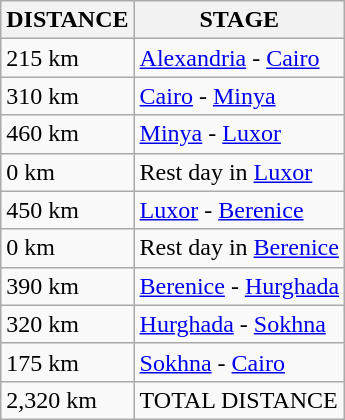<table class="wikitable">
<tr>
<th>DISTANCE</th>
<th>STAGE</th>
</tr>
<tr>
<td>215 km</td>
<td><a href='#'>Alexandria</a> - <a href='#'>Cairo</a></td>
</tr>
<tr>
<td>310 km</td>
<td><a href='#'>Cairo</a> - <a href='#'>Minya</a></td>
</tr>
<tr>
<td>460 km</td>
<td><a href='#'>Minya</a> - <a href='#'>Luxor</a></td>
</tr>
<tr>
<td>0 km</td>
<td>Rest day in <a href='#'>Luxor</a></td>
</tr>
<tr>
<td>450 km</td>
<td><a href='#'>Luxor</a> - <a href='#'>Berenice</a></td>
</tr>
<tr>
<td>0 km</td>
<td>Rest day in <a href='#'>Berenice</a></td>
</tr>
<tr>
<td>390 km</td>
<td><a href='#'>Berenice</a> - <a href='#'>Hurghada</a></td>
</tr>
<tr>
<td>320 km</td>
<td><a href='#'>Hurghada</a> - <a href='#'>Sokhna</a></td>
</tr>
<tr>
<td>175 km</td>
<td><a href='#'>Sokhna</a> - <a href='#'>Cairo</a></td>
</tr>
<tr>
<td>2,320 km</td>
<td>TOTAL DISTANCE</td>
</tr>
</table>
